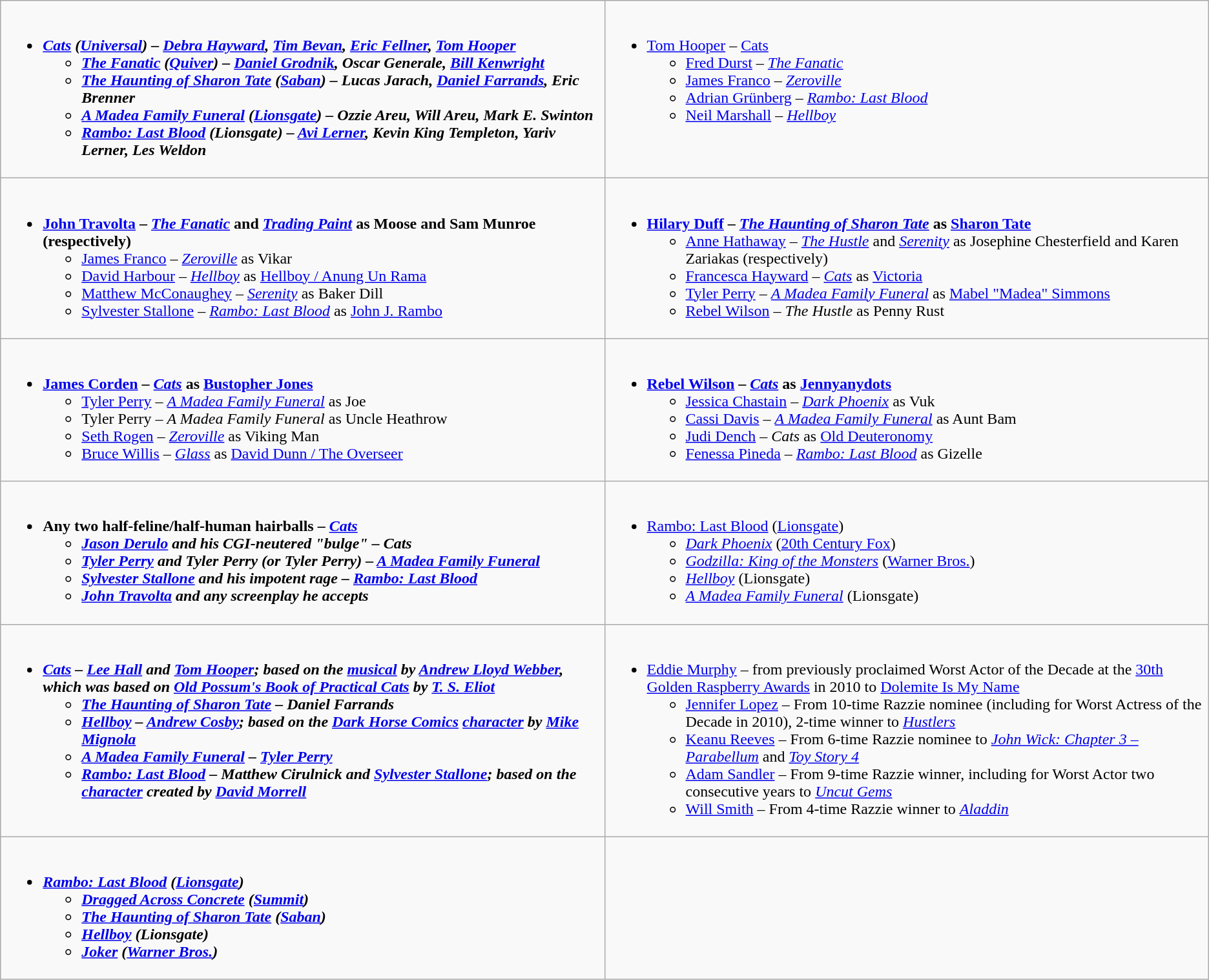<table class=wikitable>
<tr>
<td valign="top" width="50%"><br><ul><li><strong><em><a href='#'>Cats</a><em> (<a href='#'>Universal</a>) – <a href='#'>Debra Hayward</a>, <a href='#'>Tim Bevan</a>, <a href='#'>Eric Fellner</a>, <a href='#'>Tom Hooper</a><strong><ul><li></em><a href='#'>The Fanatic</a><em> (<a href='#'>Quiver</a>) – <a href='#'>Daniel Grodnik</a>, Oscar Generale, <a href='#'>Bill Kenwright</a></li><li></em><a href='#'>The Haunting of Sharon Tate</a><em> (<a href='#'>Saban</a>) – Lucas Jarach, <a href='#'>Daniel Farrands</a>, Eric Brenner</li><li></em><a href='#'>A Madea Family Funeral</a><em> (<a href='#'>Lionsgate</a>) – Ozzie Areu, Will Areu, Mark E. Swinton</li><li></em><a href='#'>Rambo: Last Blood</a><em> (Lionsgate) – <a href='#'>Avi Lerner</a>, Kevin King Templeton, Yariv Lerner, Les Weldon</li></ul></li></ul></td>
<td valign="top" width="50%"><br><ul><li></strong><a href='#'>Tom Hooper</a> – </em><a href='#'>Cats</a></em></strong><ul><li><a href='#'>Fred Durst</a> – <em><a href='#'>The Fanatic</a></em></li><li><a href='#'>James Franco</a> – <em><a href='#'>Zeroville</a></em></li><li><a href='#'>Adrian Grünberg</a> – <em><a href='#'>Rambo: Last Blood</a></em></li><li><a href='#'>Neil Marshall</a> – <em><a href='#'>Hellboy</a></em></li></ul></li></ul></td>
</tr>
<tr>
<td valign="top" width="50%"><br><ul><li><strong><a href='#'>John Travolta</a> – <em><a href='#'>The Fanatic</a></em> and <em><a href='#'>Trading Paint</a></em> as Moose and Sam Munroe (respectively)</strong><ul><li><a href='#'>James Franco</a> – <em><a href='#'>Zeroville</a></em> as Vikar</li><li><a href='#'>David Harbour</a> – <em><a href='#'>Hellboy</a></em> as <a href='#'>Hellboy / Anung Un Rama</a></li><li><a href='#'>Matthew McConaughey</a> – <em><a href='#'>Serenity</a></em> as Baker Dill</li><li><a href='#'>Sylvester Stallone</a> – <em><a href='#'>Rambo: Last Blood</a></em> as <a href='#'>John J. Rambo</a></li></ul></li></ul></td>
<td valign="top" width="50%"><br><ul><li><strong><a href='#'>Hilary Duff</a> – <em><a href='#'>The Haunting of Sharon Tate</a></em> as <a href='#'>Sharon Tate</a></strong><ul><li><a href='#'>Anne Hathaway</a> – <em><a href='#'>The Hustle</a></em> and <em><a href='#'>Serenity</a></em> as Josephine Chesterfield and Karen Zariakas (respectively)</li><li><a href='#'>Francesca Hayward</a> – <em><a href='#'>Cats</a></em> as <a href='#'>Victoria</a></li><li><a href='#'>Tyler Perry</a> – <em><a href='#'>A Madea Family Funeral</a></em> as <a href='#'>Mabel "Madea" Simmons</a></li><li><a href='#'>Rebel Wilson</a> – <em>The Hustle</em> as Penny Rust</li></ul></li></ul></td>
</tr>
<tr>
<td valign="top" width="50%"><br><ul><li><strong><a href='#'>James Corden</a> – <em><a href='#'>Cats</a></em> as <a href='#'>Bustopher Jones</a></strong><ul><li><a href='#'>Tyler Perry</a> – <em><a href='#'>A Madea Family Funeral</a></em> as Joe</li><li>Tyler Perry – <em>A Madea Family Funeral</em> as Uncle Heathrow</li><li><a href='#'>Seth Rogen</a> – <em><a href='#'>Zeroville</a></em> as Viking Man</li><li><a href='#'>Bruce Willis</a> – <em><a href='#'>Glass</a></em> as <a href='#'>David Dunn / The Overseer</a></li></ul></li></ul></td>
<td valign="top" width="50%"><br><ul><li><strong><a href='#'>Rebel Wilson</a> – <em><a href='#'>Cats</a></em> as <a href='#'>Jennyanydots</a></strong><ul><li><a href='#'>Jessica Chastain</a> – <em><a href='#'>Dark Phoenix</a></em> as Vuk</li><li><a href='#'>Cassi Davis</a> – <em><a href='#'>A Madea Family Funeral</a></em> as Aunt Bam</li><li><a href='#'>Judi Dench</a> – <em>Cats</em> as <a href='#'>Old Deuteronomy</a></li><li><a href='#'>Fenessa Pineda</a> – <em><a href='#'>Rambo: Last Blood</a></em> as Gizelle</li></ul></li></ul></td>
</tr>
<tr>
<td valign="top" width="50%"><br><ul><li><strong>Any two half-feline/half-human hairballs – <em><a href='#'>Cats</a><strong><em><ul><li><a href='#'>Jason Derulo</a> and his CGI-neutered "bulge" – </em>Cats<em></li><li><a href='#'>Tyler Perry</a> and Tyler Perry (or Tyler Perry) – </em><a href='#'>A Madea Family Funeral</a><em></li><li><a href='#'>Sylvester Stallone</a> and his impotent rage – </em><a href='#'>Rambo: Last Blood</a><em></li><li><a href='#'>John Travolta</a> and any screenplay he accepts</li></ul></li></ul></td>
<td valign="top" width="50%"><br><ul><li></em></strong><a href='#'>Rambo: Last Blood</a></em> (<a href='#'>Lionsgate</a>)</strong><ul><li><em><a href='#'>Dark Phoenix</a></em> (<a href='#'>20th Century Fox</a>)</li><li><em><a href='#'>Godzilla: King of the Monsters</a></em> (<a href='#'>Warner Bros.</a>)</li><li><em><a href='#'>Hellboy</a></em> (Lionsgate)</li><li><em><a href='#'>A Madea Family Funeral</a></em> (Lionsgate)</li></ul></li></ul></td>
</tr>
<tr>
<td valign="top" width="50%"><br><ul><li><strong><em><a href='#'>Cats</a><em> – <a href='#'>Lee Hall</a> and <a href='#'>Tom Hooper</a>; based on the <a href='#'>musical</a> by <a href='#'>Andrew Lloyd Webber</a>, which was based on </em><a href='#'>Old Possum's Book of Practical Cats</a><em> by <a href='#'>T. S. Eliot</a><strong><ul><li></em><a href='#'>The Haunting of Sharon Tate</a><em> – Daniel Farrands</li><li></em><a href='#'>Hellboy</a><em> – <a href='#'>Andrew Cosby</a>; based on the <a href='#'>Dark Horse Comics</a> <a href='#'>character</a> by <a href='#'>Mike Mignola</a></li><li></em><a href='#'>A Madea Family Funeral</a><em> – <a href='#'>Tyler Perry</a></li><li></em><a href='#'>Rambo: Last Blood</a><em> – Matthew Cirulnick and <a href='#'>Sylvester Stallone</a>; based on the <a href='#'>character</a> created by <a href='#'>David Morrell</a></li></ul></li></ul></td>
<td valign="top" width="50%"><br><ul><li></strong><a href='#'>Eddie Murphy</a> – from previously proclaimed Worst Actor of the Decade at the <a href='#'>30th Golden Raspberry Awards</a> in 2010 to </em><a href='#'>Dolemite Is My Name</a></em></strong><ul><li><a href='#'>Jennifer Lopez</a> – From 10-time Razzie nominee (including for Worst Actress of the Decade in 2010), 2-time winner to <em><a href='#'>Hustlers</a></em></li><li><a href='#'>Keanu Reeves</a> – From 6-time Razzie nominee to <em><a href='#'>John Wick: Chapter 3 – Parabellum</a></em> and <em><a href='#'>Toy Story 4</a></em></li><li><a href='#'>Adam Sandler</a> – From 9-time Razzie winner, including for Worst Actor two consecutive years to <em><a href='#'>Uncut Gems</a></em></li><li><a href='#'>Will Smith</a> – From 4-time Razzie winner to <em><a href='#'>Aladdin</a></em></li></ul></li></ul></td>
</tr>
<tr>
<td valign="top" width="50%"><br><ul><li><strong><em><a href='#'>Rambo: Last Blood</a><em> (<a href='#'>Lionsgate</a>)<strong><ul><li></em><a href='#'>Dragged Across Concrete</a><em> (<a href='#'>Summit</a>)</li><li></em><a href='#'>The Haunting of Sharon Tate</a><em> (<a href='#'>Saban</a>)</li><li></em><a href='#'>Hellboy</a><em> (Lionsgate)</li><li></em><a href='#'>Joker</a><em> (<a href='#'>Warner Bros.</a>)</li></ul></li></ul></td>
</tr>
</table>
